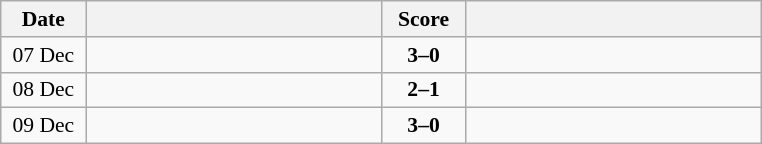<table class="wikitable" style="text-align: center; font-size:90% ">
<tr>
<th width="50">Date</th>
<th align="right" width="190"></th>
<th width="50">Score</th>
<th align="left" width="190"></th>
</tr>
<tr>
<td>07 Dec</td>
<td align=right><strong></strong></td>
<td align=center><strong>3–0</strong></td>
<td align=left></td>
</tr>
<tr>
<td>08 Dec</td>
<td align=right><strong></strong></td>
<td align=center><strong>2–1</strong></td>
<td align=left></td>
</tr>
<tr>
<td>09 Dec</td>
<td align=right><strong></strong></td>
<td align=center><strong>3–0</strong></td>
<td align=left></td>
</tr>
</table>
